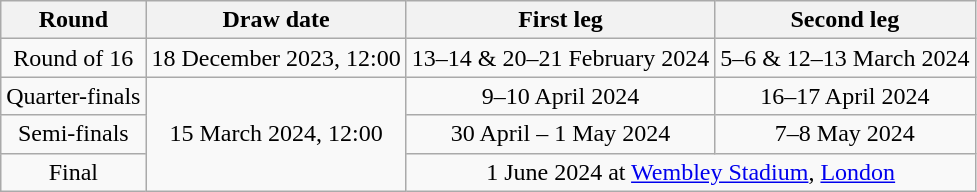<table class="wikitable" style="text-align:center">
<tr>
<th>Round</th>
<th>Draw date</th>
<th>First leg</th>
<th>Second leg</th>
</tr>
<tr>
<td>Round of 16</td>
<td>18 December 2023, 12:00</td>
<td>13–14 & 20–21 February 2024</td>
<td>5–6 & 12–13 March 2024</td>
</tr>
<tr>
<td>Quarter-finals</td>
<td rowspan="3">15 March 2024, 12:00</td>
<td>9–10 April 2024</td>
<td>16–17 April 2024</td>
</tr>
<tr>
<td>Semi-finals</td>
<td>30 April – 1 May 2024</td>
<td>7–8 May 2024</td>
</tr>
<tr>
<td>Final</td>
<td colspan="2">1 June 2024 at <a href='#'>Wembley Stadium</a>, <a href='#'>London</a></td>
</tr>
</table>
